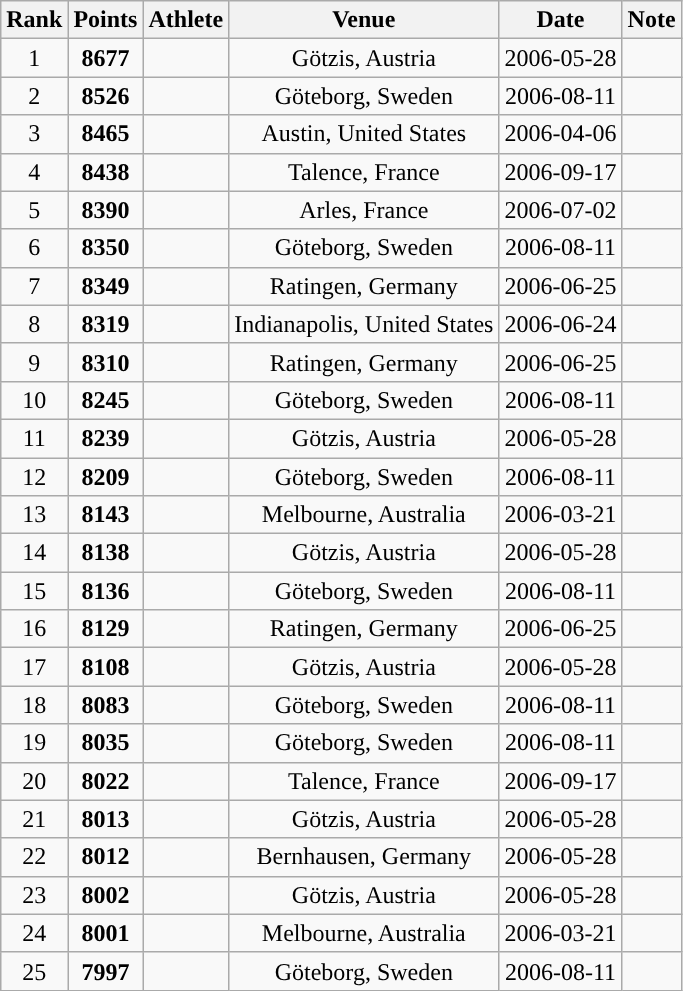<table class="wikitable" style=" text-align:center;">
<tr>
<th>Rank</th>
<th>Points</th>
<th>Athlete</th>
<th>Venue</th>
<th>Date</th>
<th>Note</th>
</tr>
<tr>
<td>1</td>
<td><strong>8677</strong></td>
<td align=left></td>
<td>Götzis, Austria</td>
<td>2006-05-28</td>
<td></td>
</tr>
<tr>
<td>2</td>
<td><strong>8526</strong></td>
<td align=left></td>
<td>Göteborg, Sweden</td>
<td>2006-08-11</td>
<td></td>
</tr>
<tr>
<td>3</td>
<td><strong>8465</strong></td>
<td align=left></td>
<td>Austin, United States</td>
<td>2006-04-06</td>
<td></td>
</tr>
<tr>
<td>4</td>
<td><strong>8438</strong></td>
<td align=left></td>
<td>Talence, France</td>
<td>2006-09-17</td>
<td></td>
</tr>
<tr>
<td>5</td>
<td><strong>8390</strong></td>
<td align=left></td>
<td>Arles, France</td>
<td>2006-07-02</td>
<td></td>
</tr>
<tr>
<td>6</td>
<td><strong>8350</strong></td>
<td align=left></td>
<td>Göteborg, Sweden</td>
<td>2006-08-11</td>
<td></td>
</tr>
<tr>
<td>7</td>
<td><strong>8349</strong></td>
<td align=left></td>
<td>Ratingen, Germany</td>
<td>2006-06-25</td>
<td></td>
</tr>
<tr>
<td>8</td>
<td><strong>8319</strong></td>
<td align=left></td>
<td>Indianapolis, United States</td>
<td>2006-06-24</td>
<td></td>
</tr>
<tr>
<td>9</td>
<td><strong>8310</strong></td>
<td align=left></td>
<td>Ratingen, Germany</td>
<td>2006-06-25</td>
<td></td>
</tr>
<tr>
<td>10</td>
<td><strong>8245</strong></td>
<td align=left></td>
<td>Göteborg, Sweden</td>
<td>2006-08-11</td>
<td></td>
</tr>
<tr>
<td>11</td>
<td><strong>8239</strong></td>
<td align=left></td>
<td>Götzis, Austria</td>
<td>2006-05-28</td>
<td></td>
</tr>
<tr>
<td>12</td>
<td><strong>8209</strong></td>
<td align=left></td>
<td>Göteborg, Sweden</td>
<td>2006-08-11</td>
<td></td>
</tr>
<tr>
<td>13</td>
<td><strong>8143</strong></td>
<td align=left></td>
<td>Melbourne, Australia</td>
<td>2006-03-21</td>
<td></td>
</tr>
<tr>
<td>14</td>
<td><strong>8138</strong></td>
<td align=left></td>
<td>Götzis, Austria</td>
<td>2006-05-28</td>
<td></td>
</tr>
<tr>
<td>15</td>
<td><strong>8136</strong></td>
<td align=left></td>
<td>Göteborg, Sweden</td>
<td>2006-08-11</td>
<td></td>
</tr>
<tr>
<td>16</td>
<td><strong>8129</strong></td>
<td align=left></td>
<td>Ratingen, Germany</td>
<td>2006-06-25</td>
<td></td>
</tr>
<tr>
<td>17</td>
<td><strong>8108</strong></td>
<td align=left></td>
<td>Götzis, Austria</td>
<td>2006-05-28</td>
<td></td>
</tr>
<tr>
<td>18</td>
<td><strong>8083</strong></td>
<td align=left></td>
<td>Göteborg, Sweden</td>
<td>2006-08-11</td>
<td></td>
</tr>
<tr>
<td>19</td>
<td><strong>8035</strong></td>
<td align=left></td>
<td>Göteborg, Sweden</td>
<td>2006-08-11</td>
<td></td>
</tr>
<tr>
<td>20</td>
<td><strong>8022</strong></td>
<td align=left></td>
<td>Talence, France</td>
<td>2006-09-17</td>
<td></td>
</tr>
<tr>
<td>21</td>
<td><strong>8013</strong></td>
<td align=left></td>
<td>Götzis, Austria</td>
<td>2006-05-28</td>
<td></td>
</tr>
<tr>
<td>22</td>
<td><strong>8012</strong></td>
<td align=left></td>
<td>Bernhausen, Germany</td>
<td>2006-05-28</td>
<td></td>
</tr>
<tr>
<td>23</td>
<td><strong>8002</strong></td>
<td align=left></td>
<td>Götzis, Austria</td>
<td>2006-05-28</td>
<td></td>
</tr>
<tr>
<td>24</td>
<td><strong>8001</strong></td>
<td align=left></td>
<td>Melbourne, Australia</td>
<td>2006-03-21</td>
<td></td>
</tr>
<tr>
<td>25</td>
<td><strong>7997</strong></td>
<td align=left></td>
<td>Göteborg, Sweden</td>
<td>2006-08-11</td>
<td></td>
</tr>
</table>
